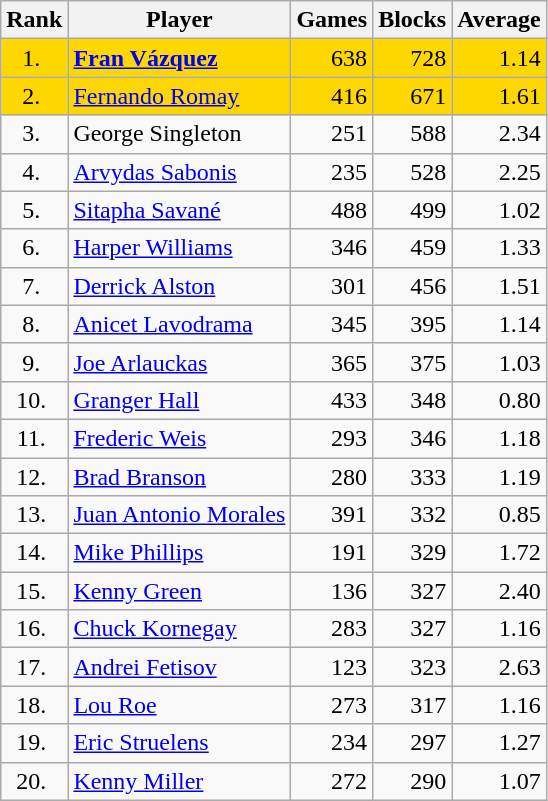<table class="wikitable sortable">
<tr>
<th>Rank</th>
<th>Player</th>
<th>Games</th>
<th>Blocks</th>
<th>Average</th>
</tr>
<tr style="background:gold;">
<td style="text-align:center;">1. </td>
<td> <strong><a href='#'>Fran Vázquez</a></strong></td>
<td style="text-align:right;"> 638</td>
<td style="text-align:right;"> 728</td>
<td style="text-align:right;"> 1.14</td>
</tr>
<tr style="background:gold;">
<td style="text-align:center;">2. </td>
<td> <a href='#'>Fernando Romay</a></td>
<td style="text-align:right;"> 416</td>
<td style="text-align:right;"> 671</td>
<td style="text-align:right;"> 1.61</td>
</tr>
<tr>
<td style="text-align:center;">3. </td>
<td> George Singleton</td>
<td style="text-align:right;"> 251</td>
<td style="text-align:right;"> 588</td>
<td style="text-align:right;"> 2.34</td>
</tr>
<tr>
<td style="text-align:center;">4. </td>
<td> <a href='#'>Arvydas Sabonis</a></td>
<td style="text-align:right;"> 235</td>
<td style="text-align:right;"> 528</td>
<td style="text-align:right;"> 2.25</td>
</tr>
<tr>
<td style="text-align:center;">5. </td>
<td> <a href='#'>Sitapha Savané</a></td>
<td style="text-align:right;"> 488</td>
<td style="text-align:right;"> 499</td>
<td style="text-align:right;"> 1.02</td>
</tr>
<tr>
<td style="text-align:center;">6. </td>
<td> <a href='#'>Harper Williams</a></td>
<td style="text-align:right;"> 346</td>
<td style="text-align:right;"> 459</td>
<td style="text-align:right;"> 1.33</td>
</tr>
<tr>
<td style="text-align:center;">7. </td>
<td> <a href='#'>Derrick Alston</a></td>
<td style="text-align:right;"> 301</td>
<td style="text-align:right;"> 456</td>
<td style="text-align:right;"> 1.51</td>
</tr>
<tr>
<td style="text-align:center;">8. </td>
<td> <a href='#'>Anicet Lavodrama</a></td>
<td style="text-align:right;"> 345</td>
<td style="text-align:right;"> 395</td>
<td style="text-align:right;"> 1.14</td>
</tr>
<tr>
<td style="text-align:center;">9. </td>
<td> <a href='#'>Joe Arlauckas</a></td>
<td style="text-align:right;"> 365</td>
<td style="text-align:right;"> 375</td>
<td style="text-align:right;"> 1.03</td>
</tr>
<tr>
<td style="text-align:center;">10. </td>
<td> <a href='#'>Granger Hall</a></td>
<td style="text-align:right;"> 433</td>
<td style="text-align:right;"> 348</td>
<td style="text-align:right;"> 0.80</td>
</tr>
<tr>
<td style="text-align:center;">11. </td>
<td> <a href='#'>Frederic Weis</a></td>
<td style="text-align:right;"> 293</td>
<td style="text-align:right;"> 346</td>
<td style="text-align:right;"> 1.18</td>
</tr>
<tr>
<td style="text-align:center;">12. </td>
<td> <a href='#'>Brad Branson</a></td>
<td style="text-align:right;"> 280</td>
<td style="text-align:right;"> 333</td>
<td style="text-align:right;"> 1.19</td>
</tr>
<tr>
<td style="text-align:center;">13. </td>
<td> <a href='#'>Juan Antonio Morales</a></td>
<td style="text-align:right;"> 391</td>
<td style="text-align:right;"> 332</td>
<td style="text-align:right;"> 0.85</td>
</tr>
<tr>
<td style="text-align:center;">14. </td>
<td> <a href='#'>Mike Phillips</a></td>
<td style="text-align:right;"> 191</td>
<td style="text-align:right;"> 329</td>
<td style="text-align:right;"> 1.72</td>
</tr>
<tr>
<td style="text-align:center;">15. </td>
<td> <a href='#'>Kenny Green</a></td>
<td style="text-align:right;"> 136</td>
<td style="text-align:right;"> 327</td>
<td style="text-align:right;"> 2.40</td>
</tr>
<tr>
<td style="text-align:center;">16. </td>
<td> <a href='#'>Chuck Kornegay</a></td>
<td style="text-align:right;"> 283</td>
<td style="text-align:right;"> 327</td>
<td style="text-align:right;"> 1.16</td>
</tr>
<tr>
<td style="text-align:center;">17. </td>
<td> <a href='#'>Andrei Fetisov</a></td>
<td style="text-align:right;"> 123</td>
<td style="text-align:right;"> 323</td>
<td style="text-align:right;"> 2.63</td>
</tr>
<tr>
<td style="text-align:center;">18. </td>
<td> <a href='#'>Lou Roe</a></td>
<td style="text-align:right;"> 273</td>
<td style="text-align:right;"> 317</td>
<td style="text-align:right;"> 1.16</td>
</tr>
<tr>
<td style="text-align:center;">19. </td>
<td> <a href='#'>Eric Struelens</a></td>
<td style="text-align:right;"> 234</td>
<td style="text-align:right;"> 297</td>
<td style="text-align:right;"> 1.27</td>
</tr>
<tr>
<td style="text-align:center;">20. </td>
<td> <a href='#'>Kenny Miller</a></td>
<td style="text-align:right;"> 272</td>
<td style="text-align:right;"> 290</td>
<td style="text-align:right;"> 1.07</td>
</tr>
</table>
